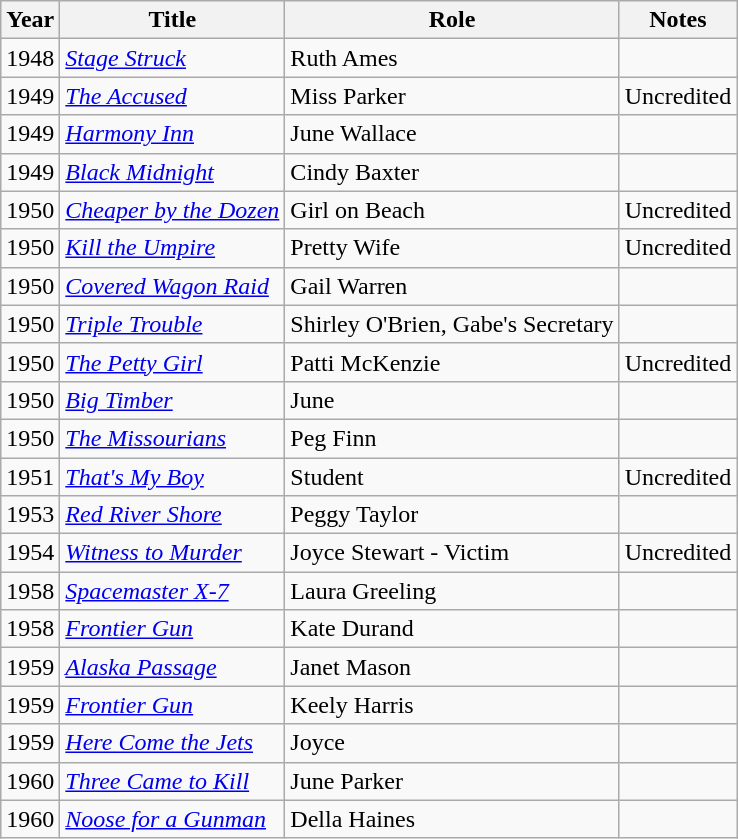<table class="wikitable">
<tr>
<th>Year</th>
<th>Title</th>
<th>Role</th>
<th>Notes</th>
</tr>
<tr>
<td>1948</td>
<td><em><a href='#'>Stage Struck</a></em></td>
<td>Ruth Ames</td>
<td></td>
</tr>
<tr>
<td>1949</td>
<td><em><a href='#'>The Accused</a></em></td>
<td>Miss Parker</td>
<td>Uncredited</td>
</tr>
<tr>
<td>1949</td>
<td><em><a href='#'>Harmony Inn</a></em></td>
<td>June Wallace</td>
<td></td>
</tr>
<tr>
<td>1949</td>
<td><em><a href='#'>Black Midnight</a></em></td>
<td>Cindy Baxter</td>
<td></td>
</tr>
<tr>
<td>1950</td>
<td><em><a href='#'>Cheaper by the Dozen</a></em></td>
<td>Girl on Beach</td>
<td>Uncredited</td>
</tr>
<tr>
<td>1950</td>
<td><em><a href='#'>Kill the Umpire</a></em></td>
<td>Pretty Wife</td>
<td>Uncredited</td>
</tr>
<tr>
<td>1950</td>
<td><em><a href='#'>Covered Wagon Raid</a></em></td>
<td>Gail Warren</td>
<td></td>
</tr>
<tr>
<td>1950</td>
<td><em><a href='#'>Triple Trouble</a></em></td>
<td>Shirley O'Brien, Gabe's Secretary</td>
<td></td>
</tr>
<tr>
<td>1950</td>
<td><em><a href='#'>The Petty Girl</a></em></td>
<td>Patti McKenzie</td>
<td>Uncredited</td>
</tr>
<tr>
<td>1950</td>
<td><em><a href='#'>Big Timber</a></em></td>
<td>June</td>
<td></td>
</tr>
<tr>
<td>1950</td>
<td><em><a href='#'>The Missourians</a></em></td>
<td>Peg Finn</td>
<td></td>
</tr>
<tr>
<td>1951</td>
<td><em><a href='#'>That's My Boy</a></em></td>
<td>Student</td>
<td>Uncredited</td>
</tr>
<tr>
<td>1953</td>
<td><em><a href='#'>Red River Shore</a></em></td>
<td>Peggy Taylor</td>
<td><br></td>
</tr>
<tr>
<td>1954</td>
<td><em><a href='#'>Witness to Murder</a></em></td>
<td>Joyce Stewart - Victim</td>
<td>Uncredited</td>
</tr>
<tr>
<td>1958</td>
<td><em><a href='#'>Spacemaster X-7</a></em></td>
<td>Laura Greeling</td>
<td></td>
</tr>
<tr>
<td>1958</td>
<td><em><a href='#'>Frontier Gun</a></em></td>
<td>Kate Durand</td>
<td></td>
</tr>
<tr>
<td>1959</td>
<td><em><a href='#'>Alaska Passage</a></em></td>
<td>Janet Mason</td>
<td></td>
</tr>
<tr>
<td>1959</td>
<td><em><a href='#'>Frontier Gun</a></em></td>
<td>Keely Harris</td>
<td></td>
</tr>
<tr>
<td>1959</td>
<td><em><a href='#'>Here Come the Jets</a></em></td>
<td>Joyce</td>
<td></td>
</tr>
<tr>
<td>1960</td>
<td><em><a href='#'>Three Came to Kill</a></em></td>
<td>June Parker</td>
<td></td>
</tr>
<tr>
<td>1960</td>
<td><em><a href='#'>Noose for a Gunman</a></em></td>
<td>Della Haines</td>
<td></td>
</tr>
</table>
